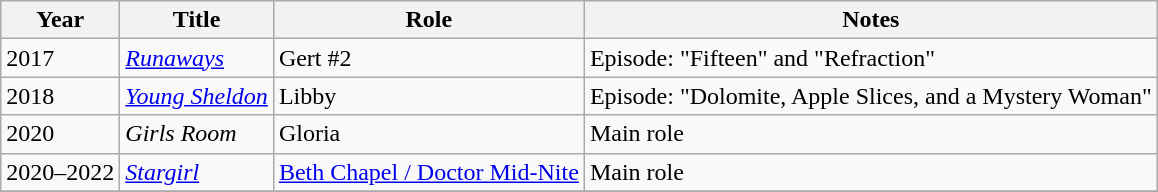<table class="wikitable sortable">
<tr>
<th>Year</th>
<th>Title</th>
<th>Role</th>
<th class="unsortable">Notes</th>
</tr>
<tr>
<td>2017</td>
<td><em><a href='#'>Runaways</a></em></td>
<td>Gert #2</td>
<td>Episode: "Fifteen" and "Refraction"</td>
</tr>
<tr>
<td>2018</td>
<td><em><a href='#'>Young Sheldon</a></em></td>
<td>Libby</td>
<td>Episode: "Dolomite, Apple Slices, and a Mystery Woman"</td>
</tr>
<tr>
<td>2020</td>
<td><em>Girls Room</em></td>
<td>Gloria</td>
<td>Main role</td>
</tr>
<tr>
<td>2020–2022</td>
<td><em><a href='#'>Stargirl</a></em></td>
<td><a href='#'>Beth Chapel / Doctor Mid-Nite</a></td>
<td>Main role</td>
</tr>
<tr>
</tr>
</table>
